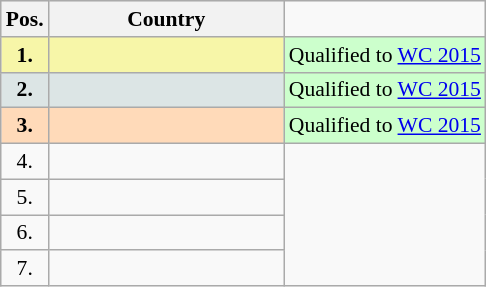<table class="wikitable" style="border:1px solid #AAAAAA;font-size:90%">
<tr bgcolor="#E4E4E4">
<th style="border-bottom:1px solid #AAAAAA" width=20>Pos.</th>
<th style="border-bottom:1px solid #AAAAAA" width=150>Country</th>
</tr>
<tr bgcolor="#F7F6A8">
<td align="center"><strong>1.</strong></td>
<td></td>
<td bgcolor=#CCFFCC>Qualified to <a href='#'>WC 2015</a></td>
</tr>
<tr bgcolor="#DCE5E5">
<td align="center"><strong>2.</strong></td>
<td></td>
<td bgcolor=#CCFFCC>Qualified to <a href='#'>WC 2015</a></td>
</tr>
<tr bgcolor="#FFDAB9">
<td align="center"><strong>3.</strong></td>
<td></td>
<td bgcolor=#CCFFCC>Qualified to <a href='#'>WC 2015</a></td>
</tr>
<tr style>
<td align="center">4.</td>
<td></td>
</tr>
<tr style>
<td align="center">5.</td>
<td></td>
</tr>
<tr style>
<td align="center">6.</td>
<td></td>
</tr>
<tr style>
<td align="center">7.</td>
<td></td>
</tr>
</table>
